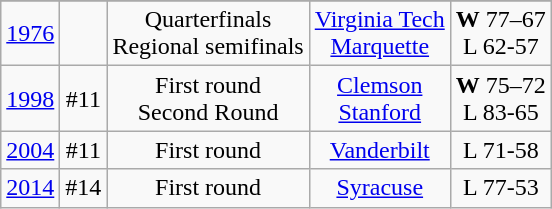<table class="wikitable" style="text-align:center">
<tr>
</tr>
<tr>
<td><a href='#'>1976</a></td>
<td></td>
<td>Quarterfinals<br>Regional semifinals</td>
<td><a href='#'>Virginia Tech</a> <br><a href='#'>Marquette</a></td>
<td><strong>W</strong> 77–67 <br>L 62-57</td>
</tr>
<tr>
<td><a href='#'>1998</a></td>
<td>#11</td>
<td>First round<br>Second Round</td>
<td><a href='#'>Clemson</a><br><a href='#'>Stanford</a></td>
<td><strong>W</strong> 75–72<br> L 83-65</td>
</tr>
<tr>
<td><a href='#'>2004</a></td>
<td>#11</td>
<td>First round</td>
<td><a href='#'>Vanderbilt</a></td>
<td>L 71-58</td>
</tr>
<tr>
<td><a href='#'>2014</a></td>
<td>#14</td>
<td>First round</td>
<td><a href='#'>Syracuse</a></td>
<td>L 77-53</td>
</tr>
</table>
